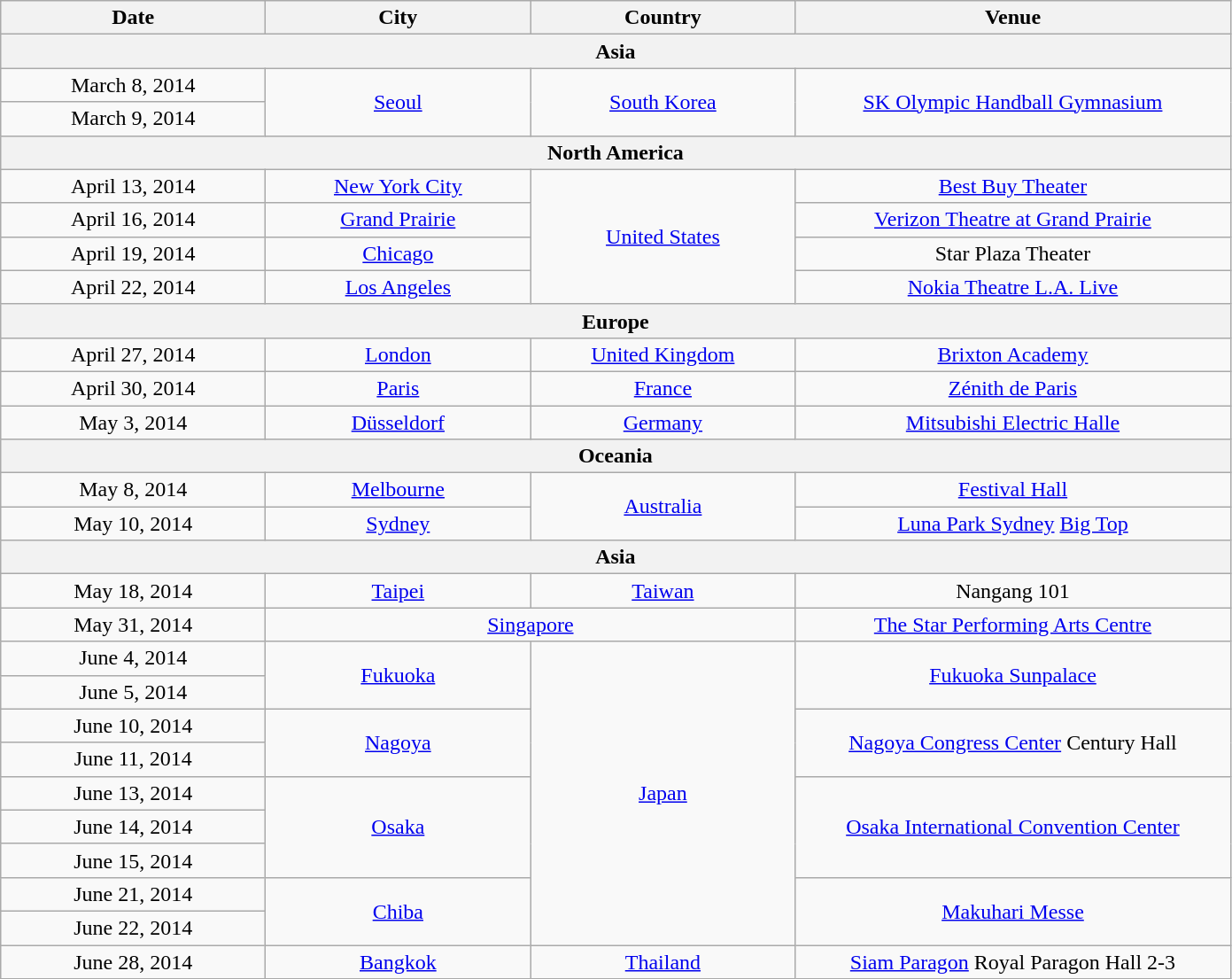<table class="wikitable" style="text-align:center;">
<tr>
<th scope="col" style="width:12em;">Date</th>
<th scope="col" style="width:12em;">City</th>
<th scope="col" style="width:12em;">Country</th>
<th scope="col" style="width:20em;">Venue</th>
</tr>
<tr>
<th colspan="4">Asia</th>
</tr>
<tr>
<td>March 8, 2014</td>
<td rowspan="2"><a href='#'>Seoul</a></td>
<td rowspan="2"><a href='#'>South Korea</a></td>
<td rowspan="2"><a href='#'>SK Olympic Handball Gymnasium</a></td>
</tr>
<tr>
<td>March 9, 2014</td>
</tr>
<tr>
<th colspan="4">North America</th>
</tr>
<tr>
<td>April 13, 2014</td>
<td><a href='#'>New York City</a></td>
<td rowspan="4"><a href='#'>United States</a></td>
<td><a href='#'>Best Buy Theater</a></td>
</tr>
<tr>
<td>April 16, 2014</td>
<td><a href='#'>Grand Prairie</a></td>
<td><a href='#'>Verizon Theatre at Grand Prairie</a></td>
</tr>
<tr>
<td>April 19, 2014</td>
<td><a href='#'>Chicago</a></td>
<td>Star Plaza Theater</td>
</tr>
<tr>
<td>April 22, 2014</td>
<td><a href='#'>Los Angeles</a></td>
<td><a href='#'>Nokia Theatre L.A. Live</a></td>
</tr>
<tr>
<th colspan="4">Europe</th>
</tr>
<tr>
<td>April 27, 2014</td>
<td><a href='#'>London</a></td>
<td><a href='#'>United Kingdom</a></td>
<td><a href='#'>Brixton Academy</a></td>
</tr>
<tr>
<td>April 30, 2014</td>
<td><a href='#'>Paris</a></td>
<td><a href='#'>France</a></td>
<td><a href='#'>Zénith de Paris</a></td>
</tr>
<tr>
<td>May 3, 2014</td>
<td><a href='#'>Düsseldorf</a></td>
<td><a href='#'>Germany</a></td>
<td><a href='#'>Mitsubishi Electric Halle</a></td>
</tr>
<tr>
<th colspan="4">Oceania</th>
</tr>
<tr>
<td>May 8, 2014</td>
<td><a href='#'>Melbourne</a></td>
<td rowspan="2"><a href='#'>Australia</a></td>
<td><a href='#'>Festival Hall</a></td>
</tr>
<tr>
<td>May 10, 2014</td>
<td><a href='#'>Sydney</a></td>
<td><a href='#'>Luna Park Sydney</a> <a href='#'>Big Top</a></td>
</tr>
<tr>
<th colspan="4">Asia</th>
</tr>
<tr>
<td>May 18, 2014</td>
<td><a href='#'>Taipei</a></td>
<td><a href='#'>Taiwan</a></td>
<td>Nangang 101</td>
</tr>
<tr>
<td>May 31, 2014</td>
<td colspan="2"><a href='#'>Singapore</a></td>
<td><a href='#'>The Star Performing Arts Centre</a></td>
</tr>
<tr>
<td>June 4, 2014</td>
<td rowspan="2"><a href='#'>Fukuoka</a></td>
<td rowspan="9"><a href='#'>Japan</a></td>
<td rowspan="2"><a href='#'>Fukuoka Sunpalace</a></td>
</tr>
<tr>
<td>June 5, 2014</td>
</tr>
<tr>
<td>June 10, 2014</td>
<td rowspan="2"><a href='#'>Nagoya</a></td>
<td rowspan="2"><a href='#'>Nagoya Congress Center</a> Century Hall</td>
</tr>
<tr>
<td>June 11, 2014</td>
</tr>
<tr>
<td>June 13, 2014</td>
<td rowspan="3"><a href='#'>Osaka</a></td>
<td rowspan="3"><a href='#'>Osaka International Convention Center</a></td>
</tr>
<tr>
<td>June 14, 2014</td>
</tr>
<tr>
<td>June 15, 2014</td>
</tr>
<tr>
<td>June 21, 2014</td>
<td rowspan="2"><a href='#'>Chiba</a></td>
<td rowspan="2"><a href='#'>Makuhari Messe</a></td>
</tr>
<tr>
<td>June 22, 2014</td>
</tr>
<tr>
<td>June 28, 2014</td>
<td><a href='#'>Bangkok</a></td>
<td><a href='#'>Thailand</a></td>
<td><a href='#'>Siam Paragon</a> Royal Paragon Hall 2-3</td>
</tr>
</table>
